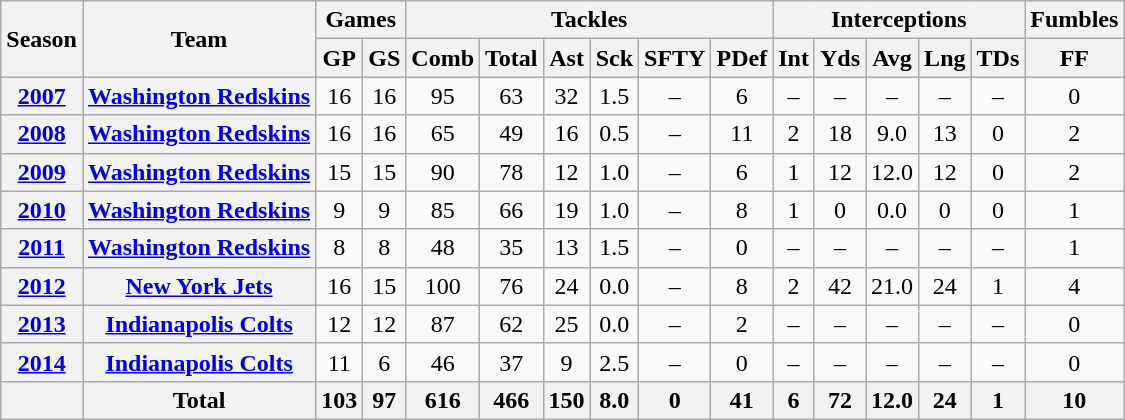<table class=wikitable style="text-align:center;">
<tr>
<th rowspan=2>Season</th>
<th rowspan=2>Team</th>
<th colspan=2>Games</th>
<th colspan=6>Tackles</th>
<th colspan=5>Interceptions</th>
<th colspan=1>Fumbles</th>
</tr>
<tr>
<th>GP</th>
<th>GS</th>
<th>Comb</th>
<th>Total</th>
<th>Ast</th>
<th>Sck</th>
<th>SFTY</th>
<th>PDef</th>
<th>Int</th>
<th>Yds</th>
<th>Avg</th>
<th>Lng</th>
<th>TDs</th>
<th>FF</th>
</tr>
<tr>
<th><a href='#'>2007</a></th>
<th><a href='#'>Washington Redskins</a></th>
<td>16</td>
<td>16</td>
<td>95</td>
<td>63</td>
<td>32</td>
<td>1.5</td>
<td>–</td>
<td>6</td>
<td>–</td>
<td>–</td>
<td>–</td>
<td>–</td>
<td>–</td>
<td>0</td>
</tr>
<tr>
<th><a href='#'>2008</a></th>
<th><a href='#'>Washington Redskins</a></th>
<td>16</td>
<td>16</td>
<td>65</td>
<td>49</td>
<td>16</td>
<td>0.5</td>
<td>–</td>
<td>11</td>
<td>2</td>
<td>18</td>
<td>9.0</td>
<td>13</td>
<td>0</td>
<td>2</td>
</tr>
<tr>
<th><a href='#'>2009</a></th>
<th><a href='#'>Washington Redskins</a></th>
<td>15</td>
<td>15</td>
<td>90</td>
<td>78</td>
<td>12</td>
<td>1.0</td>
<td>–</td>
<td>6</td>
<td>1</td>
<td>12</td>
<td>12.0</td>
<td>12</td>
<td>0</td>
<td>2</td>
</tr>
<tr>
<th><a href='#'>2010</a></th>
<th><a href='#'>Washington Redskins</a></th>
<td>9</td>
<td>9</td>
<td>85</td>
<td>66</td>
<td>19</td>
<td>1.0</td>
<td>–</td>
<td>8</td>
<td>1</td>
<td>0</td>
<td>0.0</td>
<td>0</td>
<td>0</td>
<td>1</td>
</tr>
<tr>
<th><a href='#'>2011</a></th>
<th><a href='#'>Washington Redskins</a></th>
<td>8</td>
<td>8</td>
<td>48</td>
<td>35</td>
<td>13</td>
<td>1.5</td>
<td>–</td>
<td>0</td>
<td>–</td>
<td>–</td>
<td>–</td>
<td>–</td>
<td>–</td>
<td>1</td>
</tr>
<tr>
<th><a href='#'>2012</a></th>
<th><a href='#'>New York Jets</a></th>
<td>16</td>
<td>15</td>
<td>100</td>
<td>76</td>
<td>24</td>
<td>0.0</td>
<td>–</td>
<td>8</td>
<td>2</td>
<td>42</td>
<td>21.0</td>
<td>24</td>
<td>1</td>
<td>4</td>
</tr>
<tr>
<th><a href='#'>2013</a></th>
<th><a href='#'>Indianapolis Colts</a></th>
<td>12</td>
<td>12</td>
<td>87</td>
<td>62</td>
<td>25</td>
<td>0.0</td>
<td>–</td>
<td>2</td>
<td>–</td>
<td>–</td>
<td>–</td>
<td>–</td>
<td>–</td>
<td>0</td>
</tr>
<tr>
<th><a href='#'>2014</a></th>
<th><a href='#'>Indianapolis Colts</a></th>
<td>11</td>
<td>6</td>
<td>46</td>
<td>37</td>
<td>9</td>
<td>2.5</td>
<td>–</td>
<td>0</td>
<td>–</td>
<td>–</td>
<td>–</td>
<td>–</td>
<td>–</td>
<td>0</td>
</tr>
<tr>
<th></th>
<th>Total</th>
<th>103</th>
<th>97</th>
<th>616</th>
<th>466</th>
<th>150</th>
<th>8.0</th>
<th>0</th>
<th>41</th>
<th>6</th>
<th>72</th>
<th>12.0</th>
<th>24</th>
<th>1</th>
<th>10</th>
</tr>
</table>
